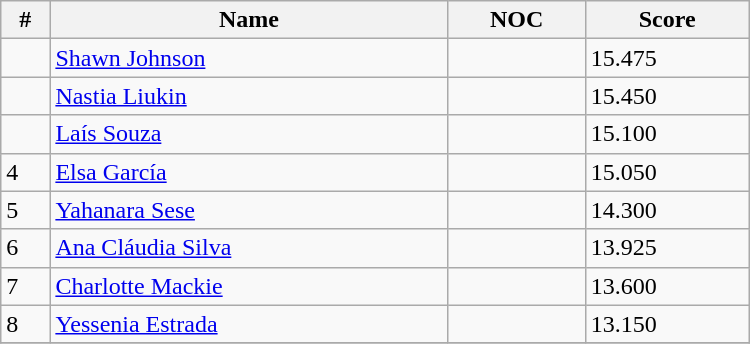<table class="wikitable" width=500>
<tr>
<th>#</th>
<th>Name</th>
<th>NOC</th>
<th>Score</th>
</tr>
<tr>
<td></td>
<td><a href='#'>Shawn Johnson</a></td>
<td></td>
<td>15.475</td>
</tr>
<tr>
<td></td>
<td><a href='#'>Nastia Liukin</a></td>
<td></td>
<td>15.450</td>
</tr>
<tr>
<td></td>
<td><a href='#'>Laís Souza</a></td>
<td></td>
<td>15.100</td>
</tr>
<tr>
<td>4</td>
<td><a href='#'>Elsa García</a></td>
<td></td>
<td>15.050</td>
</tr>
<tr>
<td>5</td>
<td><a href='#'>Yahanara Sese</a></td>
<td></td>
<td>14.300</td>
</tr>
<tr>
<td>6</td>
<td><a href='#'>Ana Cláudia Silva</a></td>
<td></td>
<td>13.925</td>
</tr>
<tr>
<td>7</td>
<td><a href='#'>Charlotte Mackie</a></td>
<td></td>
<td>13.600</td>
</tr>
<tr>
<td>8</td>
<td><a href='#'>Yessenia Estrada</a></td>
<td></td>
<td>13.150</td>
</tr>
<tr>
</tr>
</table>
